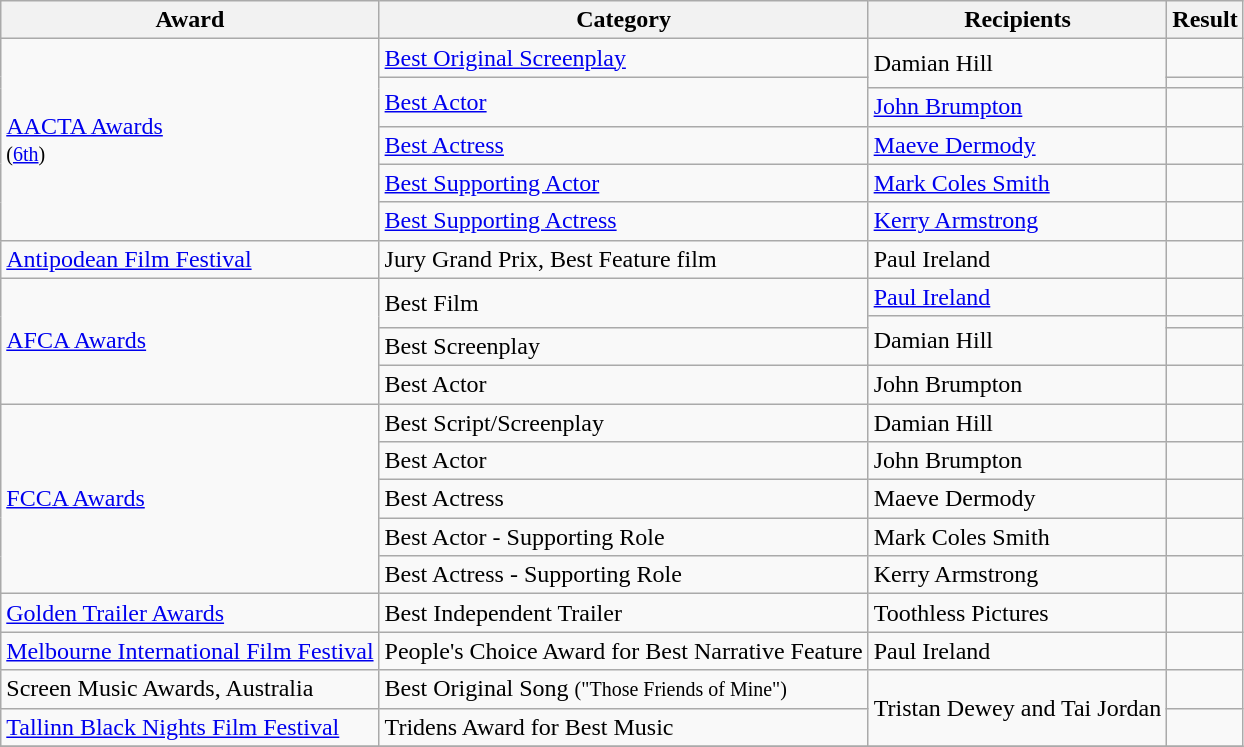<table class="wikitable">
<tr>
<th>Award</th>
<th>Category</th>
<th>Recipients</th>
<th>Result</th>
</tr>
<tr>
<td rowspan="6"><a href='#'>AACTA Awards</a><br><small>(<a href='#'>6th</a>)</small></td>
<td><a href='#'>Best Original Screenplay</a></td>
<td rowspan="2">Damian Hill</td>
<td></td>
</tr>
<tr>
<td rowspan="2"><a href='#'>Best Actor</a></td>
<td></td>
</tr>
<tr>
<td><a href='#'>John Brumpton</a></td>
<td></td>
</tr>
<tr>
<td><a href='#'>Best Actress</a></td>
<td><a href='#'>Maeve Dermody</a></td>
<td></td>
</tr>
<tr>
<td><a href='#'>Best Supporting Actor</a></td>
<td><a href='#'>Mark Coles Smith</a></td>
<td></td>
</tr>
<tr>
<td><a href='#'>Best Supporting Actress</a></td>
<td><a href='#'>Kerry Armstrong</a></td>
<td></td>
</tr>
<tr>
<td><a href='#'>Antipodean Film Festival</a></td>
<td>Jury Grand Prix, Best Feature film</td>
<td>Paul Ireland</td>
<td></td>
</tr>
<tr>
<td rowspan=4><a href='#'>AFCA Awards</a></td>
<td rowspan=2>Best Film</td>
<td><a href='#'>Paul Ireland</a></td>
<td></td>
</tr>
<tr>
<td rowspan=2>Damian Hill</td>
<td></td>
</tr>
<tr>
<td>Best Screenplay</td>
<td></td>
</tr>
<tr>
<td>Best Actor</td>
<td>John Brumpton</td>
<td></td>
</tr>
<tr>
<td rowspan=5><a href='#'>FCCA Awards</a></td>
<td>Best Script/Screenplay</td>
<td>Damian Hill</td>
<td></td>
</tr>
<tr>
<td>Best Actor</td>
<td>John Brumpton</td>
<td></td>
</tr>
<tr>
<td>Best Actress</td>
<td>Maeve Dermody</td>
<td></td>
</tr>
<tr>
<td>Best Actor - Supporting Role</td>
<td>Mark Coles Smith</td>
<td></td>
</tr>
<tr>
<td>Best Actress - Supporting Role</td>
<td>Kerry Armstrong</td>
<td></td>
</tr>
<tr>
<td><a href='#'>Golden Trailer Awards</a></td>
<td>Best Independent Trailer</td>
<td>Toothless Pictures</td>
<td></td>
</tr>
<tr>
<td><a href='#'>Melbourne International Film Festival</a></td>
<td>People's Choice Award for Best Narrative Feature</td>
<td>Paul Ireland</td>
<td></td>
</tr>
<tr>
<td>Screen Music Awards, Australia</td>
<td>Best Original Song <small>("Those Friends of Mine")</small></td>
<td rowspan=2>Tristan Dewey and Tai Jordan</td>
<td></td>
</tr>
<tr>
<td><a href='#'>Tallinn Black Nights Film Festival</a></td>
<td>Tridens Award for Best Music</td>
<td></td>
</tr>
<tr>
</tr>
</table>
